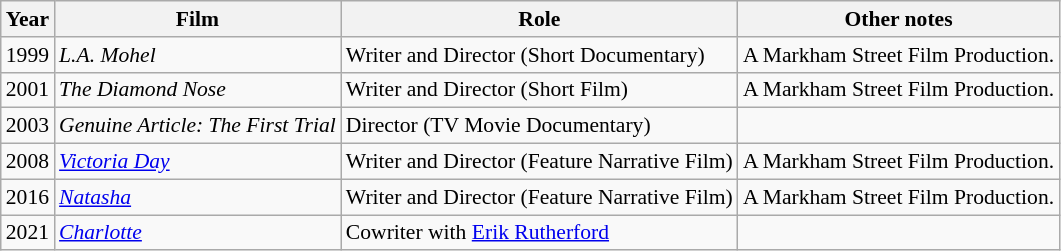<table class=wikitable style="font-size: 90%;">
<tr>
<th>Year</th>
<th>Film</th>
<th>Role</th>
<th>Other notes</th>
</tr>
<tr>
<td>1999</td>
<td><em>L.A. Mohel</em></td>
<td>Writer and Director (Short Documentary)</td>
<td>A Markham Street Film Production.</td>
</tr>
<tr>
<td>2001</td>
<td><em>The Diamond Nose</em></td>
<td>Writer and Director (Short Film)</td>
<td>A Markham Street Film Production.</td>
</tr>
<tr>
<td>2003</td>
<td><em>Genuine Article: The First Trial</em></td>
<td>Director (TV Movie Documentary)</td>
<td></td>
</tr>
<tr>
<td>2008</td>
<td><em><a href='#'>Victoria Day</a></em></td>
<td>Writer and Director (Feature Narrative Film)</td>
<td>A Markham Street Film Production.</td>
</tr>
<tr>
<td>2016</td>
<td><em><a href='#'>Natasha</a></em></td>
<td>Writer and Director (Feature Narrative Film)</td>
<td>A Markham Street Film Production.</td>
</tr>
<tr>
<td>2021</td>
<td><em><a href='#'>Charlotte</a></em></td>
<td>Cowriter with <a href='#'>Erik Rutherford</a></td>
</tr>
</table>
